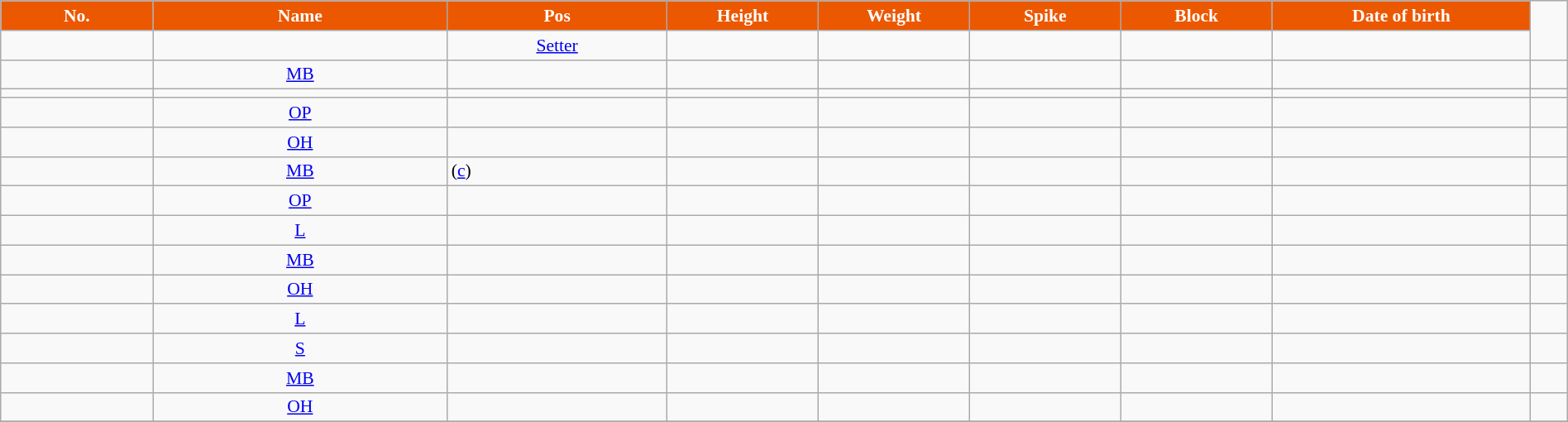<table class="wikitable sortable" style="font-size:90%; text-align:center; width:100%;">
<tr>
<th style="background:#EC5800; color:white;">No.</th>
<th style="width:16em; background:#EC5800; color:white;">Name</th>
<th style="background:#EC5800; color:white;">Pos</th>
<th style="width:8em; background:#EC5800; color:white;">Height</th>
<th style="width:8em; background:#EC5800; color:white;">Weight</th>
<th style="width:8em; background:#EC5800; color:white;">Spike</th>
<th style="width:8em; background:#EC5800; color:white;">Block</th>
<th style="width:14em; background:#EC5800; color:white;">Date of birth</th>
</tr>
<tr>
<td></td>
<td align=left> </td>
<td><a href='#'>Setter</a></td>
<td></td>
<td></td>
<td></td>
<td></td>
<td align=right></td>
</tr>
<tr>
<td></td>
<td><a href='#'>MB</a></td>
<td align=left></td>
<td align=right></td>
<td></td>
<td></td>
<td></td>
<td></td>
<td align=right></td>
</tr>
<tr>
<td></td>
<td></td>
<td align=left></td>
<td align=right></td>
<td></td>
<td></td>
<td></td>
<td></td>
<td align=right></td>
</tr>
<tr>
<td></td>
<td><a href='#'>OP</a></td>
<td align=left></td>
<td align=right></td>
<td></td>
<td></td>
<td></td>
<td></td>
<td align=right></td>
</tr>
<tr>
<td></td>
<td><a href='#'>OH</a></td>
<td align=left></td>
<td align=right></td>
<td></td>
<td></td>
<td></td>
<td></td>
<td align=right></td>
</tr>
<tr>
<td></td>
<td><a href='#'>MB</a></td>
<td align=left> (<a href='#'>c</a>)</td>
<td align=right></td>
<td></td>
<td></td>
<td></td>
<td></td>
<td align=right></td>
</tr>
<tr>
<td></td>
<td><a href='#'>OP</a></td>
<td align=left></td>
<td align=right></td>
<td></td>
<td></td>
<td></td>
<td></td>
<td align=right></td>
</tr>
<tr>
<td></td>
<td><a href='#'>L</a></td>
<td align=left></td>
<td align=right></td>
<td></td>
<td></td>
<td></td>
<td></td>
<td align=right></td>
</tr>
<tr>
<td></td>
<td><a href='#'>MB</a></td>
<td align=left></td>
<td align=right></td>
<td></td>
<td></td>
<td></td>
<td></td>
<td align=right></td>
</tr>
<tr>
<td></td>
<td><a href='#'>OH</a></td>
<td align=left></td>
<td align=right></td>
<td></td>
<td></td>
<td></td>
<td></td>
<td align=right></td>
</tr>
<tr>
<td></td>
<td><a href='#'>L</a></td>
<td align=left></td>
<td align=right></td>
<td></td>
<td></td>
<td></td>
<td></td>
<td align=right></td>
</tr>
<tr>
<td></td>
<td><a href='#'>S</a></td>
<td align=left></td>
<td align=right></td>
<td></td>
<td></td>
<td></td>
<td></td>
<td align=right></td>
</tr>
<tr>
<td></td>
<td><a href='#'>MB</a></td>
<td align=left></td>
<td align=right></td>
<td></td>
<td></td>
<td></td>
<td></td>
<td align=right></td>
</tr>
<tr>
<td></td>
<td><a href='#'>OH</a></td>
<td align=left></td>
<td align=right></td>
<td></td>
<td></td>
<td></td>
<td></td>
<td align=right></td>
</tr>
<tr>
</tr>
</table>
